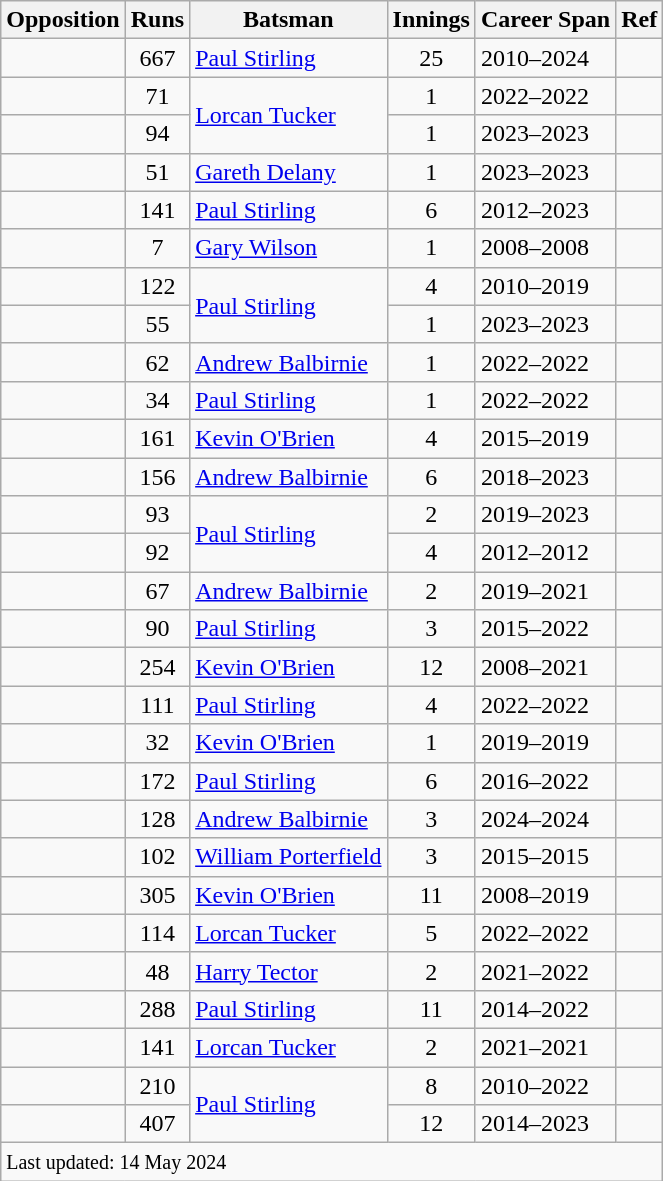<table class="wikitable plainrowheaders sortable">
<tr>
<th scope="col">Opposition</th>
<th scope="col">Runs</th>
<th scope="col">Batsman</th>
<th scope="col">Innings</th>
<th scope="col">Career Span</th>
<th scope="col">Ref</th>
</tr>
<tr>
<td></td>
<td scope=row style=text-align:center;>667</td>
<td><a href='#'>Paul Stirling</a></td>
<td align=center>25</td>
<td>2010–2024</td>
<td></td>
</tr>
<tr>
<td></td>
<td scope=row style=text-align:center;>71</td>
<td rowspan=2><a href='#'>Lorcan Tucker</a></td>
<td align=center>1</td>
<td>2022–2022</td>
<td></td>
</tr>
<tr>
<td></td>
<td scope=row style=text-align:center;>94</td>
<td align=center>1</td>
<td>2023–2023</td>
<td></td>
</tr>
<tr>
<td></td>
<td scope=row style=text-align:center;>51</td>
<td><a href='#'>Gareth Delany</a></td>
<td align=center>1</td>
<td>2023–2023</td>
<td></td>
</tr>
<tr>
<td></td>
<td scope=row style=text-align:center;>141</td>
<td><a href='#'>Paul Stirling</a></td>
<td align=center>6</td>
<td>2012–2023</td>
<td></td>
</tr>
<tr>
<td></td>
<td scope=row style=text-align:center;>7</td>
<td><a href='#'>Gary Wilson</a></td>
<td align=center>1</td>
<td>2008–2008</td>
<td></td>
</tr>
<tr>
<td></td>
<td scope=row style=text-align:center;>122</td>
<td rowspan=2><a href='#'>Paul Stirling</a></td>
<td align=center>4</td>
<td>2010–2019</td>
<td></td>
</tr>
<tr>
<td></td>
<td scope=row style=text-align:center;>55</td>
<td align=center>1</td>
<td>2023–2023</td>
<td></td>
</tr>
<tr>
<td></td>
<td scope=row style=text-align:center;>62</td>
<td><a href='#'>Andrew Balbirnie</a></td>
<td align=center>1</td>
<td>2022–2022</td>
<td></td>
</tr>
<tr>
<td></td>
<td scope=row style=text-align:center;>34</td>
<td><a href='#'>Paul Stirling</a></td>
<td align=center>1</td>
<td>2022–2022</td>
<td></td>
</tr>
<tr>
<td></td>
<td scope=row style=text-align:center;>161</td>
<td><a href='#'>Kevin O'Brien</a></td>
<td align=center>4</td>
<td>2015–2019</td>
<td></td>
</tr>
<tr>
<td></td>
<td scope=row style=text-align:center;>156</td>
<td><a href='#'>Andrew Balbirnie</a></td>
<td align=center>6</td>
<td>2018–2023</td>
<td></td>
</tr>
<tr>
<td></td>
<td scope=row style=text-align:center;>93</td>
<td rowspan=2><a href='#'>Paul Stirling</a></td>
<td align=center>2</td>
<td>2019–2023</td>
<td></td>
</tr>
<tr>
<td></td>
<td scope=row style=text-align:center;>92</td>
<td align=center>4</td>
<td>2012–2012</td>
<td></td>
</tr>
<tr>
<td></td>
<td scope=row style=text-align:center;>67</td>
<td><a href='#'>Andrew Balbirnie</a></td>
<td align=center>2</td>
<td>2019–2021</td>
<td></td>
</tr>
<tr>
<td></td>
<td scope=row style=text-align:center;>90</td>
<td><a href='#'>Paul Stirling</a></td>
<td align=center>3</td>
<td>2015–2022</td>
<td></td>
</tr>
<tr>
<td></td>
<td style=text-align:center;>254</td>
<td><a href='#'>Kevin O'Brien</a></td>
<td align=center>12</td>
<td>2008–2021</td>
<td></td>
</tr>
<tr>
<td></td>
<td scope=row style=text-align:center;>111</td>
<td><a href='#'>Paul Stirling</a></td>
<td align=center>4</td>
<td>2022–2022</td>
<td></td>
</tr>
<tr>
<td></td>
<td style=text-align:center;>32</td>
<td><a href='#'>Kevin O'Brien</a></td>
<td align=center>1</td>
<td>2019–2019</td>
<td></td>
</tr>
<tr>
<td></td>
<td scope=row style=text-align:center;>172</td>
<td><a href='#'>Paul Stirling</a></td>
<td align=center>6</td>
<td>2016–2022</td>
<td></td>
</tr>
<tr>
<td></td>
<td scope=row style=text-align:center;>128</td>
<td><a href='#'>Andrew Balbirnie</a></td>
<td align=center>3</td>
<td>2024–2024</td>
<td></td>
</tr>
<tr>
<td></td>
<td scope=row style=text-align:center;>102</td>
<td><a href='#'>William Porterfield</a></td>
<td align=center>3</td>
<td>2015–2015</td>
<td></td>
</tr>
<tr>
<td></td>
<td scope=row style=text-align:center;>305</td>
<td><a href='#'>Kevin O'Brien</a></td>
<td align=center>11</td>
<td>2008–2019</td>
<td></td>
</tr>
<tr>
<td></td>
<td scope=row style=text-align:center;>114</td>
<td><a href='#'>Lorcan Tucker</a></td>
<td align=center>5</td>
<td>2022–2022</td>
<td></td>
</tr>
<tr>
<td></td>
<td scope=row style=text-align:center;>48</td>
<td><a href='#'>Harry Tector</a></td>
<td align=center>2</td>
<td>2021–2022</td>
<td></td>
</tr>
<tr>
<td></td>
<td scope=row style=text-align:center;>288</td>
<td><a href='#'>Paul Stirling</a></td>
<td align=center>11</td>
<td>2014–2022</td>
<td></td>
</tr>
<tr>
<td></td>
<td scope=row style=text-align:center;>141</td>
<td><a href='#'>Lorcan Tucker</a></td>
<td align=center>2</td>
<td>2021–2021</td>
<td></td>
</tr>
<tr>
<td></td>
<td scope=row style=text-align:center;>210</td>
<td rowspan=2><a href='#'>Paul Stirling</a></td>
<td align=center>8</td>
<td>2010–2022</td>
<td></td>
</tr>
<tr>
<td></td>
<td scope=row style=text-align:center;>407</td>
<td align=center>12</td>
<td>2014–2023</td>
<td></td>
</tr>
<tr>
<td colspan=7><small>Last updated: 14 May 2024</small></td>
</tr>
</table>
